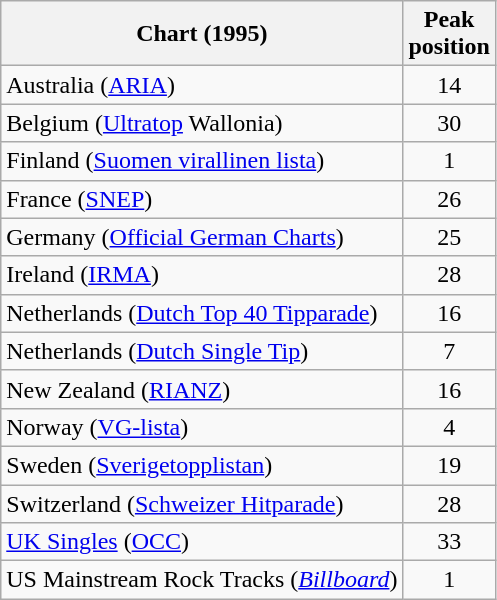<table class="wikitable sortable">
<tr>
<th align="left">Chart (1995)</th>
<th align="center">Peak<br>position</th>
</tr>
<tr>
<td>Australia (<a href='#'>ARIA</a>)</td>
<td align="center">14</td>
</tr>
<tr>
<td>Belgium (<a href='#'>Ultratop</a> Wallonia)</td>
<td align="center">30</td>
</tr>
<tr>
<td>Finland (<a href='#'>Suomen virallinen lista</a>)</td>
<td align="center">1</td>
</tr>
<tr>
<td>France (<a href='#'>SNEP</a>)</td>
<td align="center">26</td>
</tr>
<tr>
<td>Germany (<a href='#'>Official German Charts</a>)</td>
<td align="center">25</td>
</tr>
<tr>
<td>Ireland (<a href='#'>IRMA</a>)</td>
<td align="center">28</td>
</tr>
<tr>
<td>Netherlands (<a href='#'>Dutch Top 40 Tipparade</a>)</td>
<td align="center">16</td>
</tr>
<tr>
<td>Netherlands (<a href='#'>Dutch Single Tip</a>)</td>
<td align="center">7</td>
</tr>
<tr>
<td>New Zealand (<a href='#'>RIANZ</a>)</td>
<td align="center">16</td>
</tr>
<tr>
<td>Norway (<a href='#'>VG-lista</a>)</td>
<td align="center">4</td>
</tr>
<tr>
<td>Sweden (<a href='#'>Sverigetopplistan</a>)</td>
<td align="center">19</td>
</tr>
<tr>
<td>Switzerland (<a href='#'>Schweizer Hitparade</a>)</td>
<td align="center">28</td>
</tr>
<tr>
<td><a href='#'>UK Singles</a> (<a href='#'>OCC</a>)</td>
<td align="center">33</td>
</tr>
<tr>
<td>US Mainstream Rock Tracks (<em><a href='#'>Billboard</a></em>)</td>
<td align="center">1</td>
</tr>
</table>
